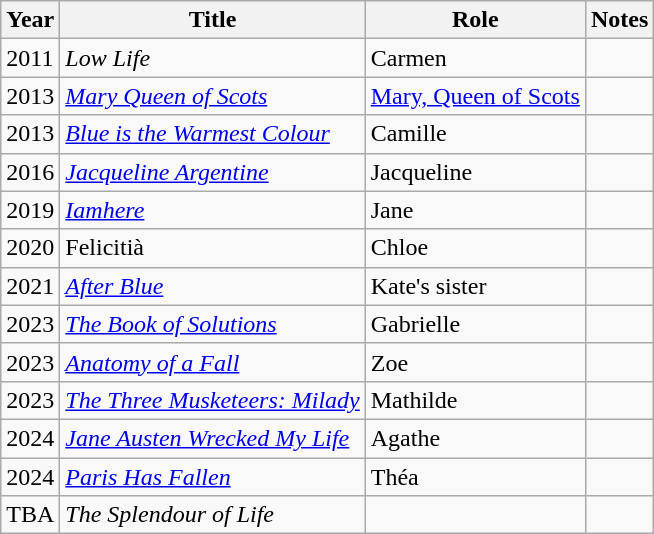<table class="wikitable sortable">
<tr>
<th>Year</th>
<th>Title</th>
<th>Role</th>
<th class="unsortable">Notes</th>
</tr>
<tr>
<td>2011</td>
<td><em>Low Life</em></td>
<td>Carmen</td>
<td></td>
</tr>
<tr>
<td>2013</td>
<td><em><a href='#'>Mary Queen of Scots</a></em></td>
<td><a href='#'>Mary, Queen of Scots</a></td>
<td></td>
</tr>
<tr>
<td>2013</td>
<td><em><a href='#'>Blue is the Warmest Colour</a></em></td>
<td>Camille</td>
<td></td>
</tr>
<tr>
<td>2016</td>
<td><em><a href='#'>Jacqueline Argentine</a></em></td>
<td>Jacqueline</td>
<td></td>
</tr>
<tr>
<td>2019</td>
<td><em><a href='#'>Iamhere</a></em></td>
<td>Jane</td>
<td></td>
</tr>
<tr>
<td>2020</td>
<td>Felicitià</td>
<td>Chloe</td>
<td></td>
</tr>
<tr>
<td>2021</td>
<td><em><a href='#'>After Blue</a></em></td>
<td>Kate's sister</td>
<td></td>
</tr>
<tr>
<td>2023</td>
<td><em><a href='#'>The Book of Solutions</a></em></td>
<td>Gabrielle</td>
<td></td>
</tr>
<tr>
<td>2023</td>
<td><em><a href='#'>Anatomy of a Fall</a></em></td>
<td>Zoe</td>
<td></td>
</tr>
<tr>
<td>2023</td>
<td><em><a href='#'>The Three Musketeers: Milady</a></em></td>
<td>Mathilde</td>
<td></td>
</tr>
<tr>
<td>2024</td>
<td><em><a href='#'>Jane Austen Wrecked My Life</a></em></td>
<td>Agathe</td>
<td></td>
</tr>
<tr>
<td>2024</td>
<td><em><a href='#'>Paris Has Fallen</a></em></td>
<td>Théa</td>
<td></td>
</tr>
<tr>
<td>TBA</td>
<td><em>The Splendour of Life</em></td>
<td></td>
<td></td>
</tr>
</table>
